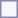<table style="border:1px solid #8888aa; background-color:#f7f8ff; padding:5px; font-size:100%; margin: 0px 12px 12px 0px;">
</table>
